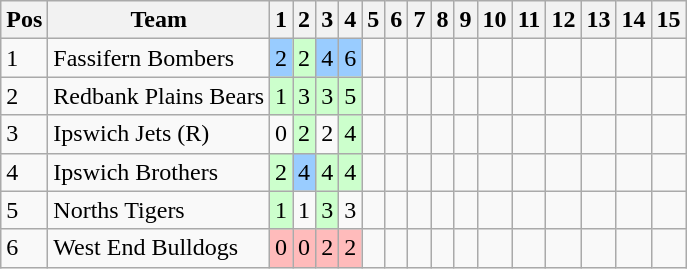<table class="wikitable">
<tr>
<th>Pos</th>
<th>Team</th>
<th>1</th>
<th>2</th>
<th>3</th>
<th>4</th>
<th>5</th>
<th>6</th>
<th>7</th>
<th>8</th>
<th>9</th>
<th>10</th>
<th>11</th>
<th>12</th>
<th>13</th>
<th>14</th>
<th>15</th>
</tr>
<tr>
<td>1</td>
<td> Fassifern Bombers</td>
<td style="background:#99ccff;">2</td>
<td style="background:#ccffcc;">2</td>
<td style="background:#99ccff;">4</td>
<td style="background:#99ccff;">6</td>
<td></td>
<td></td>
<td></td>
<td></td>
<td></td>
<td></td>
<td></td>
<td></td>
<td></td>
<td></td>
<td></td>
</tr>
<tr>
<td>2</td>
<td> Redbank Plains Bears</td>
<td style="background:#ccffcc;">1</td>
<td style="background:#ccffcc;">3</td>
<td style="background:#ccffcc;">3</td>
<td style="background:#ccffcc;">5</td>
<td></td>
<td></td>
<td></td>
<td></td>
<td></td>
<td></td>
<td></td>
<td></td>
<td></td>
<td></td>
<td></td>
</tr>
<tr>
<td>3</td>
<td> Ipswich Jets (R)</td>
<td>0</td>
<td style="background:#ccffcc;">2</td>
<td>2</td>
<td style="background:#ccffcc;">4</td>
<td></td>
<td></td>
<td></td>
<td></td>
<td></td>
<td></td>
<td></td>
<td></td>
<td></td>
<td></td>
<td></td>
</tr>
<tr>
<td>4</td>
<td> Ipswich Brothers</td>
<td style="background:#ccffcc;">2</td>
<td style="background:#99ccff;">4</td>
<td style="background:#ccffcc;">4</td>
<td style="background:#ccffcc;">4</td>
<td></td>
<td></td>
<td></td>
<td></td>
<td></td>
<td></td>
<td></td>
<td></td>
<td></td>
<td></td>
<td></td>
</tr>
<tr>
<td>5</td>
<td> Norths Tigers</td>
<td style="background:#ccffcc;">1</td>
<td>1</td>
<td style="background:#ccffcc;">3</td>
<td>3</td>
<td></td>
<td></td>
<td></td>
<td></td>
<td></td>
<td></td>
<td></td>
<td></td>
<td></td>
<td></td>
<td></td>
</tr>
<tr>
<td>6</td>
<td> West End Bulldogs</td>
<td style="background:#ffbbbb;">0</td>
<td style="background:#ffbbbb;">0</td>
<td style="background:#ffbbbb;">2</td>
<td style="background:#ffbbbb;">2</td>
<td></td>
<td></td>
<td></td>
<td></td>
<td></td>
<td></td>
<td></td>
<td></td>
<td></td>
<td></td>
<td></td>
</tr>
</table>
